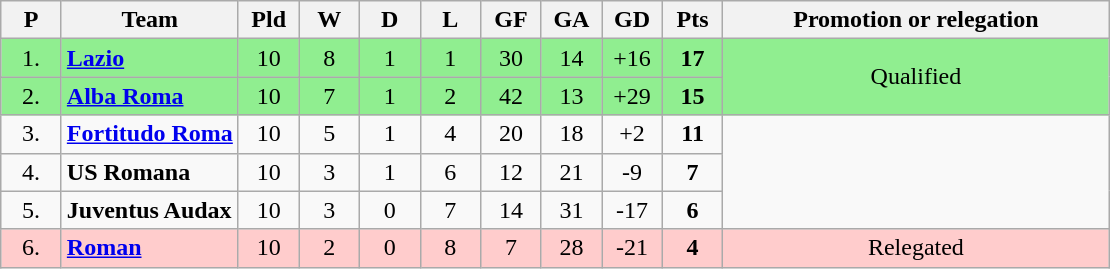<table class="wikitable sortable" style="text-align: center;">
<tr>
<th width=33>P<br></th>
<th>Team<br></th>
<th width=33>Pld<br></th>
<th width=33>W<br></th>
<th width=33>D<br></th>
<th width=33>L<br></th>
<th width=33>GF<br></th>
<th width=33>GA<br></th>
<th width=33>GD<br></th>
<th width=33>Pts<br></th>
<th class="unsortable" width=250>Promotion or relegation<br></th>
</tr>
<tr style="background: #90EE90;">
<td>1.</td>
<td align="left"><strong><a href='#'>Lazio</a></strong></td>
<td>10</td>
<td>8</td>
<td>1</td>
<td>1</td>
<td>30</td>
<td>14</td>
<td>+16</td>
<td><strong>17</strong></td>
<td rowspan="2">Qualified</td>
</tr>
<tr style="background: #90EE90;">
<td>2.</td>
<td align="left"><strong><a href='#'>Alba Roma</a></strong></td>
<td>10</td>
<td>7</td>
<td>1</td>
<td>2</td>
<td>42</td>
<td>13</td>
<td>+29</td>
<td><strong>15</strong></td>
</tr>
<tr>
<td>3.</td>
<td align="left"><strong><a href='#'>Fortitudo Roma</a></strong></td>
<td>10</td>
<td>5</td>
<td>1</td>
<td>4</td>
<td>20</td>
<td>18</td>
<td>+2</td>
<td><strong>11</strong></td>
</tr>
<tr>
<td>4.</td>
<td align="left"><strong>US Romana</strong></td>
<td>10</td>
<td>3</td>
<td>1</td>
<td>6</td>
<td>12</td>
<td>21</td>
<td>-9</td>
<td><strong>7</strong></td>
</tr>
<tr>
<td>5.</td>
<td align="left"><strong>Juventus Audax</strong></td>
<td>10</td>
<td>3</td>
<td>0</td>
<td>7</td>
<td>14</td>
<td>31</td>
<td>-17</td>
<td><strong>6</strong></td>
</tr>
<tr style="background:#FFCCCC">
<td>6.</td>
<td align="left"><strong><a href='#'>Roman</a></strong></td>
<td>10</td>
<td>2</td>
<td>0</td>
<td>8</td>
<td>7</td>
<td>28</td>
<td>-21</td>
<td><strong>4</strong></td>
<td>Relegated</td>
</tr>
</table>
